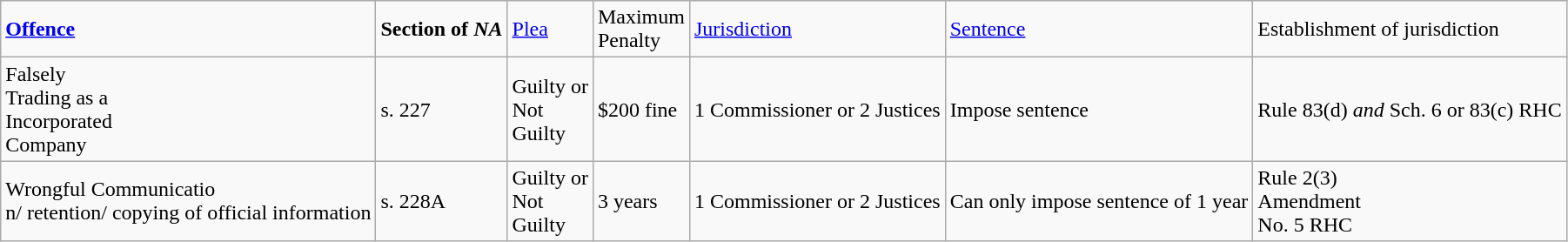<table class="wikitable sortable mw-collapsible mw-collapsed">
<tr>
<td><strong><a href='#'>Offence</a></strong></td>
<td><strong>Section of <em>NA<strong><em></td>
<td></strong><a href='#'>Plea</a><strong></td>
<td></strong>Maximum<strong><br></strong>Penalty<strong></td>
<td></strong><a href='#'>Jurisdiction</a><strong></td>
<td></strong><a href='#'>Sentence</a><strong></td>
<td></strong>Establishment of jurisdiction<strong></td>
</tr>
<tr>
<td>Falsely<br>Trading as a<br>Incorporated<br>Company</td>
<td></em>s. 227<em></td>
<td>Guilty or<br>Not<br>Guilty</td>
<td>$200 fine</td>
<td>1 Commissioner or 2 Justices</td>
<td>Impose sentence</td>
<td></em>Rule 83(d)<em> and </em>Sch. 6 or 83(c) RHC<em></td>
</tr>
<tr>
<td>Wrongful Communicatio<br>n/ retention/ copying of official information</td>
<td></em>s. 228A<em></td>
<td>Guilty or<br>Not<br>Guilty</td>
<td>3 years</td>
<td>1 Commissioner or 2 Justices</td>
<td>Can only impose sentence of 1 year</td>
<td></em>Rule 2(3)<em><br></em>Amendment<em><br></em>No. 5 RHC<em></td>
</tr>
</table>
